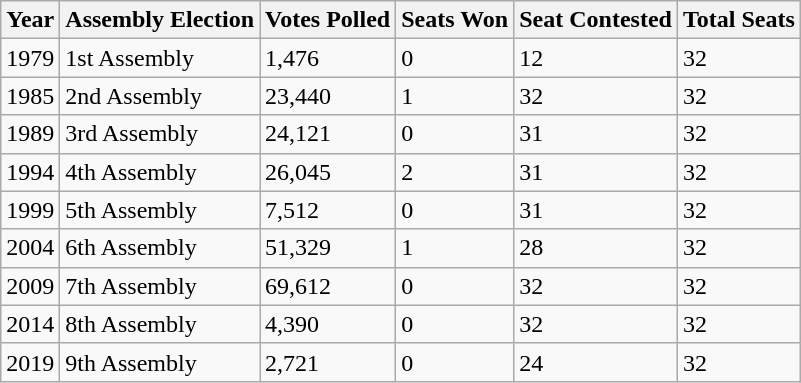<table class="wikitable">
<tr>
<th>Year</th>
<th>Assembly Election</th>
<th>Votes Polled</th>
<th>Seats Won</th>
<th>Seat Contested</th>
<th>Total Seats</th>
</tr>
<tr>
<td>1979</td>
<td>1st Assembly</td>
<td>1,476</td>
<td>0</td>
<td>12</td>
<td>32</td>
</tr>
<tr>
<td>1985</td>
<td>2nd Assembly</td>
<td>23,440</td>
<td>1</td>
<td>32</td>
<td>32</td>
</tr>
<tr>
<td>1989</td>
<td>3rd Assembly</td>
<td>24,121</td>
<td>0</td>
<td>31</td>
<td>32</td>
</tr>
<tr>
<td>1994</td>
<td>4th Assembly</td>
<td>26,045</td>
<td>2</td>
<td>31</td>
<td>32</td>
</tr>
<tr>
<td>1999</td>
<td>5th Assembly</td>
<td>7,512</td>
<td>0</td>
<td>31</td>
<td>32</td>
</tr>
<tr>
<td>2004</td>
<td>6th Assembly</td>
<td>51,329</td>
<td>1</td>
<td>28</td>
<td>32</td>
</tr>
<tr>
<td>2009</td>
<td>7th Assembly</td>
<td>69,612</td>
<td>0</td>
<td>32</td>
<td>32</td>
</tr>
<tr>
<td>2014</td>
<td>8th Assembly</td>
<td>4,390</td>
<td>0</td>
<td>32</td>
<td>32</td>
</tr>
<tr>
<td>2019</td>
<td>9th Assembly</td>
<td>2,721</td>
<td>0</td>
<td>24</td>
<td>32</td>
</tr>
</table>
